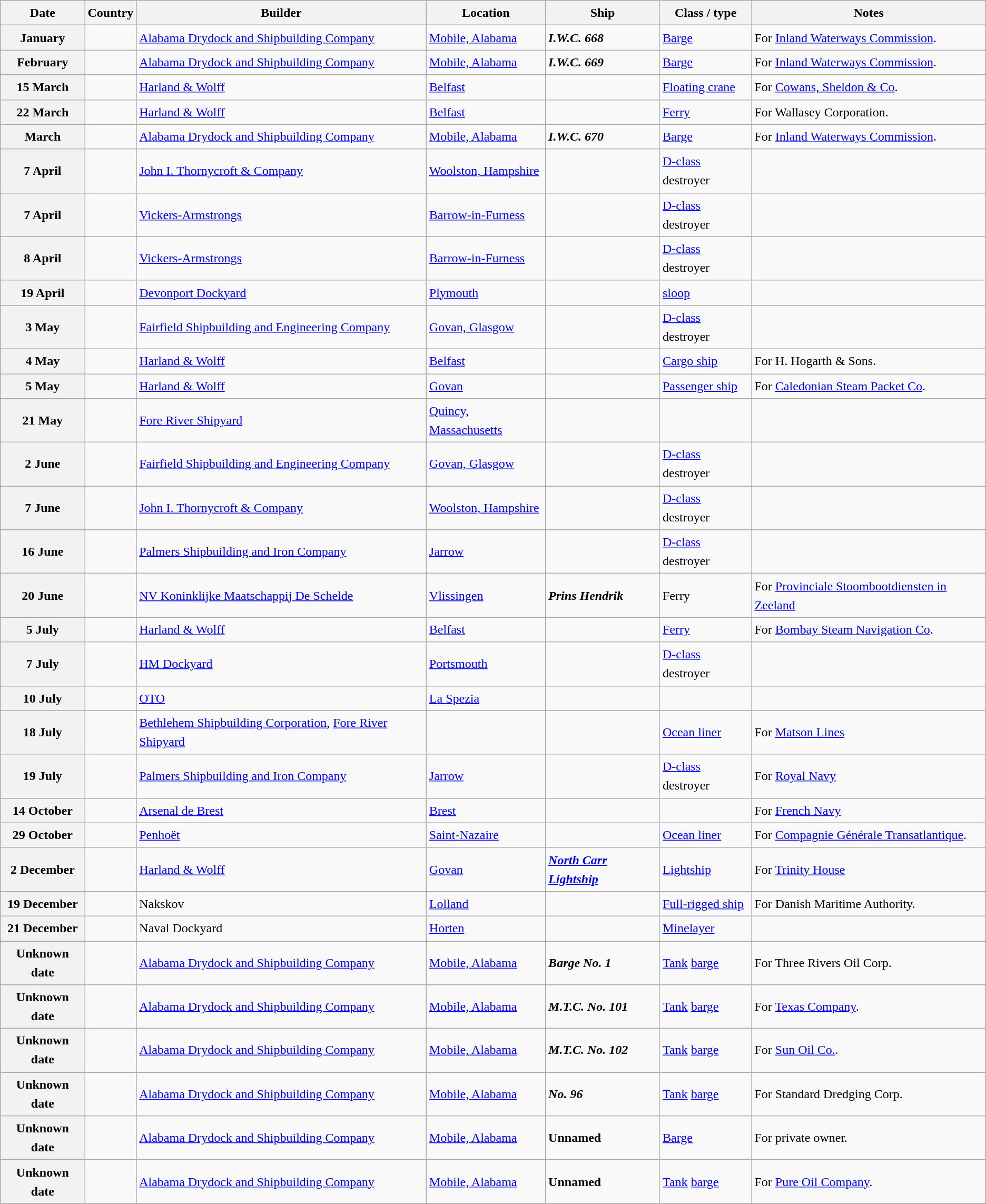<table class="wikitable sortable" style="font-size:1.00em; line-height:1.5em;">
<tr>
<th>Date</th>
<th>Country</th>
<th>Builder</th>
<th>Location</th>
<th>Ship</th>
<th>Class / type</th>
<th>Notes</th>
</tr>
<tr ---->
<th>January</th>
<td></td>
<td><a href='#'>Alabama Drydock and Shipbuilding Company</a></td>
<td><a href='#'>Mobile, Alabama</a></td>
<td><strong><em>I.W.C. 668</em></strong></td>
<td><a href='#'>Barge</a></td>
<td>For <a href='#'>Inland Waterways Commission</a>.</td>
</tr>
<tr ---->
<th>February</th>
<td></td>
<td><a href='#'>Alabama Drydock and Shipbuilding Company</a></td>
<td><a href='#'>Mobile, Alabama</a></td>
<td><strong><em>I.W.C. 669</em></strong></td>
<td><a href='#'>Barge</a></td>
<td>For <a href='#'>Inland Waterways Commission</a>.</td>
</tr>
<tr ---->
<th>15 March</th>
<td></td>
<td><a href='#'>Harland & Wolff</a></td>
<td><a href='#'>Belfast</a></td>
<td><strong></strong></td>
<td><a href='#'>Floating crane</a></td>
<td>For <a href='#'>Cowans, Sheldon & Co</a>.</td>
</tr>
<tr ---->
<th>22 March</th>
<td></td>
<td><a href='#'>Harland & Wolff</a></td>
<td><a href='#'>Belfast</a></td>
<td><strong></strong></td>
<td><a href='#'>Ferry</a></td>
<td>For Wallasey Corporation.</td>
</tr>
<tr ---->
<th>March</th>
<td></td>
<td><a href='#'>Alabama Drydock and Shipbuilding Company</a></td>
<td><a href='#'>Mobile, Alabama</a></td>
<td><strong><em>I.W.C. 670</em></strong></td>
<td><a href='#'>Barge</a></td>
<td>For <a href='#'>Inland Waterways Commission</a>.</td>
</tr>
<tr ---->
<th>7 April</th>
<td></td>
<td><a href='#'>John I. Thornycroft & Company</a></td>
<td><a href='#'>Woolston, Hampshire</a></td>
<td><strong></strong></td>
<td><a href='#'>D-class</a> destroyer</td>
<td></td>
</tr>
<tr ---->
<th>7 April</th>
<td></td>
<td><a href='#'>Vickers-Armstrongs</a></td>
<td><a href='#'>Barrow-in-Furness</a></td>
<td><strong></strong></td>
<td><a href='#'>D-class</a> destroyer</td>
<td></td>
</tr>
<tr ---->
<th>8 April</th>
<td></td>
<td><a href='#'>Vickers-Armstrongs</a></td>
<td><a href='#'>Barrow-in-Furness</a></td>
<td><strong></strong></td>
<td><a href='#'>D-class</a> destroyer</td>
<td></td>
</tr>
<tr ---->
<th>19 April</th>
<td></td>
<td><a href='#'>Devonport Dockyard</a></td>
<td><a href='#'>Plymouth</a></td>
<td><strong></strong></td>
<td> <a href='#'>sloop</a></td>
<td></td>
</tr>
<tr ---->
<th>3 May</th>
<td></td>
<td><a href='#'>Fairfield Shipbuilding and Engineering Company</a></td>
<td><a href='#'>Govan, Glasgow</a></td>
<td><strong></strong></td>
<td><a href='#'>D-class</a> destroyer</td>
<td></td>
</tr>
<tr ---->
<th>4 May</th>
<td></td>
<td><a href='#'>Harland & Wolff</a></td>
<td><a href='#'>Belfast</a></td>
<td><strong></strong></td>
<td><a href='#'>Cargo ship</a></td>
<td>For H. Hogarth & Sons.</td>
</tr>
<tr ---->
<th>5 May</th>
<td></td>
<td><a href='#'>Harland & Wolff</a></td>
<td><a href='#'>Govan</a></td>
<td><strong></strong></td>
<td><a href='#'>Passenger ship</a></td>
<td>For <a href='#'>Caledonian Steam Packet Co</a>.</td>
</tr>
<tr ---->
<th>21 May</th>
<td></td>
<td><a href='#'>Fore River Shipyard</a></td>
<td><a href='#'>Quincy, Massachusetts</a></td>
<td><strong></strong></td>
<td></td>
<td></td>
</tr>
<tr ---->
<th>2 June</th>
<td></td>
<td><a href='#'>Fairfield Shipbuilding and Engineering Company</a></td>
<td><a href='#'>Govan, Glasgow</a></td>
<td><strong></strong></td>
<td><a href='#'>D-class</a> destroyer</td>
<td></td>
</tr>
<tr ---->
<th>7 June</th>
<td></td>
<td><a href='#'>John I. Thornycroft & Company</a></td>
<td><a href='#'>Woolston, Hampshire</a></td>
<td><strong></strong></td>
<td><a href='#'>D-class</a> destroyer</td>
<td></td>
</tr>
<tr ---->
<th>16 June</th>
<td></td>
<td><a href='#'>Palmers Shipbuilding and Iron Company</a></td>
<td><a href='#'>Jarrow</a></td>
<td><strong></strong></td>
<td><a href='#'>D-class</a> destroyer</td>
<td></td>
</tr>
<tr ---->
<th>20 June</th>
<td></td>
<td><a href='#'>NV Koninklijke Maatschappij De Schelde</a></td>
<td><a href='#'>Vlissingen</a></td>
<td><strong><em>Prins Hendrik</em></strong></td>
<td>Ferry</td>
<td>For <a href='#'>Provinciale Stoombootdiensten in Zeeland</a></td>
</tr>
<tr ---->
<th>5 July</th>
<td></td>
<td><a href='#'>Harland & Wolff</a></td>
<td><a href='#'>Belfast</a></td>
<td><strong></strong></td>
<td><a href='#'>Ferry</a></td>
<td>For <a href='#'>Bombay Steam Navigation Co</a>.</td>
</tr>
<tr ---->
<th>7 July</th>
<td></td>
<td><a href='#'>HM Dockyard</a></td>
<td><a href='#'>Portsmouth</a></td>
<td><strong></strong></td>
<td><a href='#'>D-class</a> destroyer</td>
<td></td>
</tr>
<tr ---->
<th>10 July</th>
<td></td>
<td><a href='#'>OTO</a></td>
<td><a href='#'>La Spezia</a></td>
<td><strong></strong></td>
<td></td>
<td></td>
</tr>
<tr ---->
<th>18 July</th>
<td></td>
<td><a href='#'>Bethlehem Shipbuilding Corporation</a>, <a href='#'>Fore River Shipyard</a></td>
<td></td>
<td><strong></strong></td>
<td><a href='#'>Ocean liner</a></td>
<td>For <a href='#'>Matson Lines</a></td>
</tr>
<tr ---->
<th>19 July</th>
<td></td>
<td><a href='#'>Palmers Shipbuilding and Iron Company</a></td>
<td><a href='#'>Jarrow</a></td>
<td><strong></strong></td>
<td><a href='#'>D-class</a> destroyer</td>
<td>For <a href='#'>Royal Navy</a></td>
</tr>
<tr ---->
<th>14 October</th>
<td></td>
<td><a href='#'>Arsenal de Brest</a></td>
<td><a href='#'>Brest</a></td>
<td><strong></strong></td>
<td></td>
<td>For <a href='#'>French Navy</a></td>
</tr>
<tr>
<th>29 October</th>
<td></td>
<td><a href='#'>Penhoët</a></td>
<td><a href='#'>Saint-Nazaire</a></td>
<td><strong></strong></td>
<td><a href='#'>Ocean liner</a></td>
<td>For <a href='#'>Compagnie Générale Transatlantique</a>.</td>
</tr>
<tr ---->
<th>2 December</th>
<td></td>
<td><a href='#'>Harland & Wolff</a></td>
<td><a href='#'>Govan</a></td>
<td><strong><em><a href='#'>North Carr Lightship</a></em></strong></td>
<td><a href='#'>Lightship</a></td>
<td>For <a href='#'>Trinity House</a></td>
</tr>
<tr ---->
<th>19 December</th>
<td></td>
<td>Nakskov</td>
<td><a href='#'>Lolland</a></td>
<td><strong></strong></td>
<td><a href='#'>Full-rigged ship</a></td>
<td>For Danish Maritime Authority.</td>
</tr>
<tr ---->
<th>21 December</th>
<td></td>
<td>Naval Dockyard</td>
<td><a href='#'>Horten</a></td>
<td><strong></strong></td>
<td><a href='#'>Minelayer</a></td>
<td></td>
</tr>
<tr ---->
<th>Unknown date</th>
<td></td>
<td><a href='#'>Alabama Drydock and Shipbuilding Company</a></td>
<td><a href='#'>Mobile, Alabama</a></td>
<td><strong><em>Barge No. 1</em></strong></td>
<td><a href='#'>Tank</a> <a href='#'>barge</a></td>
<td>For Three Rivers Oil Corp.</td>
</tr>
<tr ---->
<th>Unknown date</th>
<td></td>
<td><a href='#'>Alabama Drydock and Shipbuilding Company</a></td>
<td><a href='#'>Mobile, Alabama</a></td>
<td><strong><em>M.T.C. No. 101</em></strong></td>
<td><a href='#'>Tank</a> <a href='#'>barge</a></td>
<td>For <a href='#'>Texas Company</a>.</td>
</tr>
<tr ---->
<th>Unknown date</th>
<td></td>
<td><a href='#'>Alabama Drydock and Shipbuilding Company</a></td>
<td><a href='#'>Mobile, Alabama</a></td>
<td><strong><em>M.T.C. No. 102</em></strong></td>
<td><a href='#'>Tank</a> <a href='#'>barge</a></td>
<td>For <a href='#'>Sun Oil Co.</a>.</td>
</tr>
<tr ---->
<th>Unknown date</th>
<td></td>
<td><a href='#'>Alabama Drydock and Shipbuilding Company</a></td>
<td><a href='#'>Mobile, Alabama</a></td>
<td><strong><em>No. 96</em></strong></td>
<td><a href='#'>Tank</a> <a href='#'>barge</a></td>
<td>For Standard Dredging Corp.</td>
</tr>
<tr ---->
<th>Unknown date</th>
<td></td>
<td><a href='#'>Alabama Drydock and Shipbuilding Company</a></td>
<td><a href='#'>Mobile, Alabama</a></td>
<td><strong>Unnamed</strong></td>
<td><a href='#'>Barge</a></td>
<td>For private owner.</td>
</tr>
<tr ---->
<th>Unknown date</th>
<td></td>
<td><a href='#'>Alabama Drydock and Shipbuilding Company</a></td>
<td><a href='#'>Mobile, Alabama</a></td>
<td><strong>Unnamed</strong></td>
<td><a href='#'>Tank</a> <a href='#'>barge</a></td>
<td>For <a href='#'>Pure Oil Company</a>.</td>
</tr>
</table>
